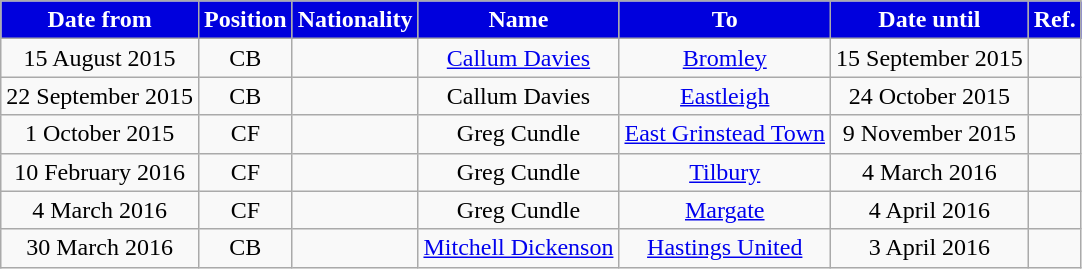<table class="wikitable" style="text-align:center;">
<tr>
<th style="background:#0000DD; color:#FFFFFF;">Date from</th>
<th style="background:#0000DD; color:#FFFFFF;">Position</th>
<th style="background:#0000DD; color:#FFFFFF;">Nationality</th>
<th style="background:#0000DD; color:#FFFFFF;">Name</th>
<th style="background:#0000DD; color:#FFFFFF;">To</th>
<th style="background:#0000DD; color:#FFFFFF;">Date until</th>
<th style="background:#0000DD; color:#FFFFFF;">Ref.</th>
</tr>
<tr>
<td>15 August 2015</td>
<td>CB</td>
<td></td>
<td><a href='#'>Callum Davies</a></td>
<td><a href='#'>Bromley</a></td>
<td>15 September 2015</td>
<td></td>
</tr>
<tr>
<td>22 September 2015</td>
<td>CB</td>
<td></td>
<td>Callum Davies</td>
<td><a href='#'>Eastleigh</a></td>
<td>24 October 2015</td>
<td></td>
</tr>
<tr>
<td>1 October 2015</td>
<td>CF</td>
<td></td>
<td>Greg Cundle</td>
<td><a href='#'>East Grinstead Town</a></td>
<td>9 November 2015</td>
<td></td>
</tr>
<tr>
<td>10 February 2016</td>
<td>CF</td>
<td></td>
<td>Greg Cundle</td>
<td><a href='#'>Tilbury</a></td>
<td>4 March 2016</td>
<td></td>
</tr>
<tr>
<td>4 March 2016</td>
<td>CF</td>
<td></td>
<td>Greg Cundle</td>
<td><a href='#'>Margate</a></td>
<td>4 April 2016</td>
<td></td>
</tr>
<tr>
<td>30 March 2016</td>
<td>CB</td>
<td></td>
<td><a href='#'>Mitchell Dickenson</a></td>
<td><a href='#'>Hastings United</a></td>
<td>3 April 2016</td>
<td></td>
</tr>
</table>
